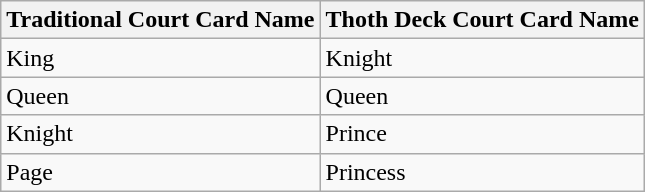<table class= "wikitable">
<tr>
<th>Traditional Court Card Name</th>
<th>Thoth Deck Court Card Name</th>
</tr>
<tr>
<td>King</td>
<td>Knight</td>
</tr>
<tr>
<td>Queen</td>
<td>Queen</td>
</tr>
<tr>
<td>Knight</td>
<td>Prince</td>
</tr>
<tr>
<td>Page</td>
<td>Princess</td>
</tr>
</table>
